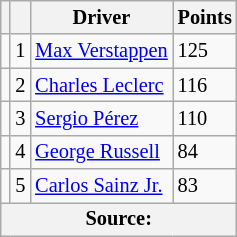<table class="wikitable" style="font-size: 85%;">
<tr>
<th scope="col"></th>
<th scope="col"></th>
<th scope="col">Driver</th>
<th scope="col">Points</th>
</tr>
<tr>
<td align="left"></td>
<td align="center">1</td>
<td> <a href='#'>Max Verstappen</a></td>
<td align="left">125</td>
</tr>
<tr>
<td align="left"></td>
<td align="center">2</td>
<td> <a href='#'>Charles Leclerc</a></td>
<td align="left">116</td>
</tr>
<tr>
<td align="left"></td>
<td align="center">3</td>
<td> <a href='#'>Sergio Pérez</a></td>
<td align="left">110</td>
</tr>
<tr>
<td align="left"></td>
<td align="center">4</td>
<td> <a href='#'>George Russell</a></td>
<td align="left">84</td>
</tr>
<tr>
<td align="left"></td>
<td align="center">5</td>
<td> <a href='#'>Carlos Sainz Jr.</a></td>
<td align="left">83</td>
</tr>
<tr>
<th colspan=4>Source:</th>
</tr>
</table>
